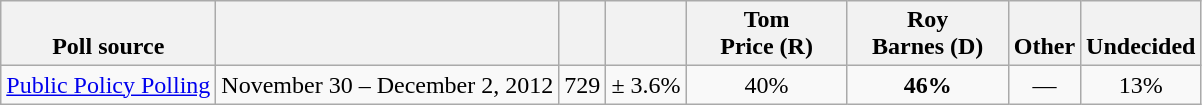<table class="wikitable" style="text-align:center">
<tr valign= bottom>
<th>Poll source</th>
<th></th>
<th></th>
<th></th>
<th style="width:100px;">Tom<br>Price (R)</th>
<th style="width:100px;">Roy<br>Barnes (D)</th>
<th>Other</th>
<th>Undecided</th>
</tr>
<tr>
<td align=left><a href='#'>Public Policy Polling</a></td>
<td>November 30 – December 2, 2012</td>
<td>729</td>
<td>± 3.6%</td>
<td>40%</td>
<td><strong>46%</strong></td>
<td>—</td>
<td>13%</td>
</tr>
</table>
